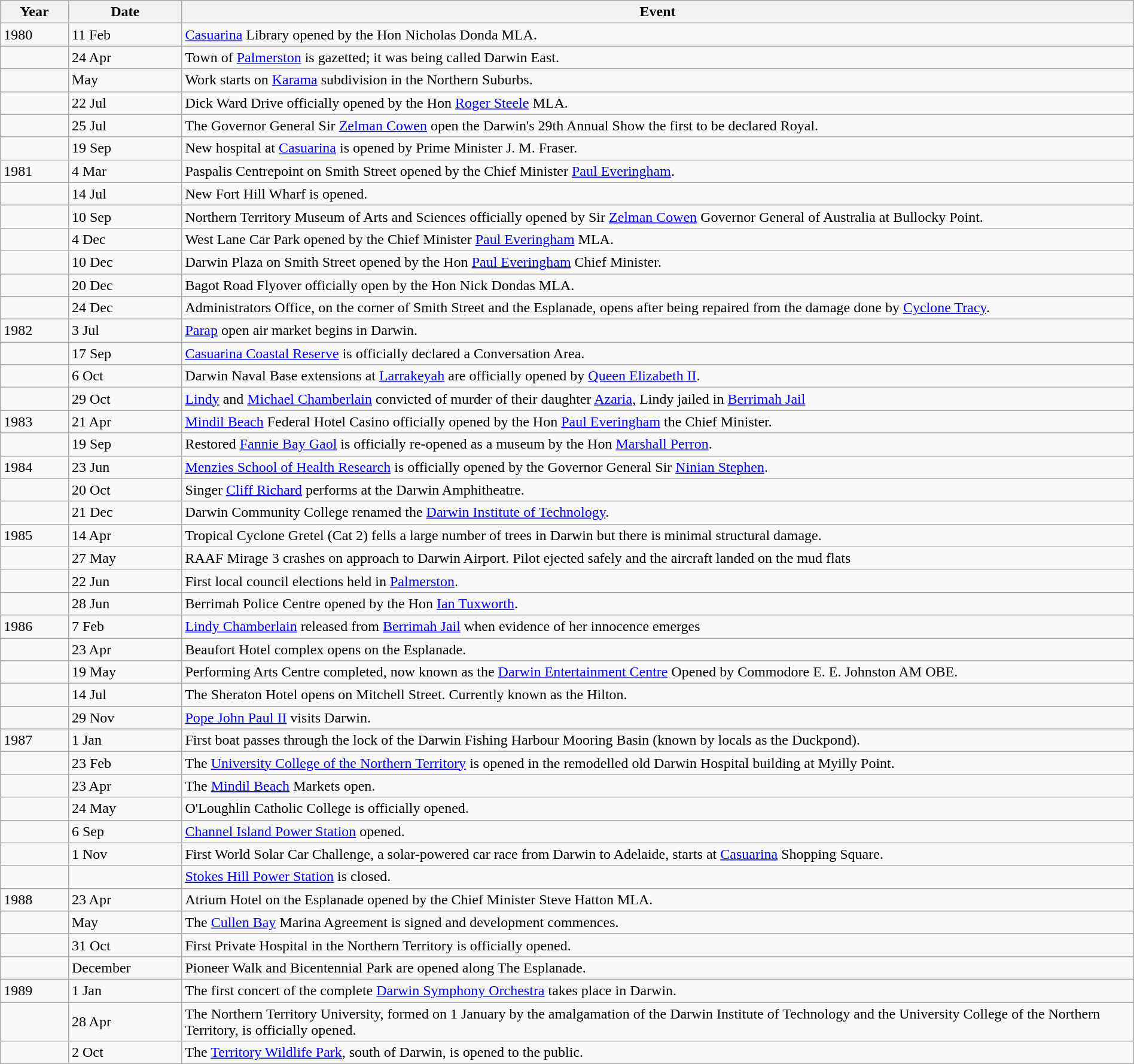<table class="wikitable" style="width:100%">
<tr>
<th style="width:6%">Year</th>
<th style="width:10%">Date</th>
<th>Event</th>
</tr>
<tr>
<td>1980</td>
<td>11 Feb</td>
<td><a href='#'>Casuarina</a> Library opened by the Hon Nicholas Donda MLA.</td>
</tr>
<tr>
<td></td>
<td>24 Apr</td>
<td>Town of <a href='#'>Palmerston</a> is gazetted; it was being called Darwin East.</td>
</tr>
<tr>
<td></td>
<td>May</td>
<td>Work starts on <a href='#'>Karama</a> subdivision in the Northern Suburbs.</td>
</tr>
<tr>
<td></td>
<td>22 Jul</td>
<td>Dick Ward Drive officially opened by the Hon <a href='#'>Roger Steele</a> MLA.</td>
</tr>
<tr>
<td></td>
<td>25 Jul</td>
<td>The Governor General Sir <a href='#'>Zelman Cowen</a> open the Darwin's 29th Annual Show the first to be declared Royal.</td>
</tr>
<tr>
<td></td>
<td>19 Sep</td>
<td>New hospital at <a href='#'>Casuarina</a> is opened by Prime Minister J. M. Fraser.</td>
</tr>
<tr>
<td>1981</td>
<td>4 Mar</td>
<td>Paspalis Centrepoint on Smith Street opened by the Chief Minister <a href='#'>Paul Everingham</a>.</td>
</tr>
<tr>
<td></td>
<td>14 Jul</td>
<td>New Fort Hill Wharf is opened.</td>
</tr>
<tr>
<td></td>
<td>10 Sep</td>
<td>Northern Territory Museum of Arts and Sciences officially opened by Sir <a href='#'>Zelman Cowen</a> Governor General of Australia at Bullocky Point.</td>
</tr>
<tr>
<td></td>
<td>4 Dec</td>
<td>West Lane Car Park opened by the Chief Minister <a href='#'>Paul Everingham</a> MLA.</td>
</tr>
<tr>
<td></td>
<td>10 Dec</td>
<td>Darwin Plaza on Smith Street opened by the Hon <a href='#'>Paul Everingham</a> Chief Minister.</td>
</tr>
<tr>
<td></td>
<td>20 Dec</td>
<td>Bagot Road Flyover officially open by the Hon Nick Dondas MLA.</td>
</tr>
<tr>
<td></td>
<td>24 Dec</td>
<td>Administrators Office, on the corner of Smith Street and the Esplanade, opens after being repaired from the damage done by <a href='#'>Cyclone Tracy</a>.</td>
</tr>
<tr>
<td>1982</td>
<td>3 Jul</td>
<td><a href='#'>Parap</a> open air market begins in Darwin.</td>
</tr>
<tr>
<td></td>
<td>17 Sep</td>
<td><a href='#'>Casuarina Coastal Reserve</a> is officially declared a Conversation Area.</td>
</tr>
<tr>
<td></td>
<td>6 Oct</td>
<td>Darwin Naval Base extensions at <a href='#'>Larrakeyah</a> are officially opened by <a href='#'>Queen Elizabeth II</a>.</td>
</tr>
<tr>
<td></td>
<td>29 Oct</td>
<td><a href='#'>Lindy</a> and <a href='#'>Michael Chamberlain</a> convicted of murder of their daughter <a href='#'>Azaria</a>, Lindy jailed in <a href='#'>Berrimah Jail</a></td>
</tr>
<tr>
<td>1983</td>
<td>21 Apr</td>
<td><a href='#'>Mindil Beach</a> Federal Hotel Casino officially opened by the Hon <a href='#'>Paul Everingham</a> the Chief Minister.</td>
</tr>
<tr>
<td></td>
<td>19 Sep</td>
<td>Restored <a href='#'>Fannie Bay Gaol</a> is officially re-opened as a museum by the Hon <a href='#'>Marshall Perron</a>.</td>
</tr>
<tr>
<td>1984</td>
<td>23 Jun</td>
<td><a href='#'>Menzies School of Health Research</a> is officially opened by the Governor General Sir <a href='#'>Ninian Stephen</a>.</td>
</tr>
<tr>
<td></td>
<td>20 Oct</td>
<td>Singer <a href='#'>Cliff Richard</a> performs at the Darwin Amphitheatre.</td>
</tr>
<tr>
<td></td>
<td>21 Dec</td>
<td>Darwin Community College renamed the <a href='#'>Darwin Institute of Technology</a>.</td>
</tr>
<tr>
<td>1985</td>
<td>14 Apr</td>
<td>Tropical Cyclone Gretel (Cat 2) fells a large number of trees in Darwin but there is minimal structural damage.</td>
</tr>
<tr>
<td></td>
<td>27 May</td>
<td>RAAF Mirage 3 crashes on approach to Darwin Airport. Pilot ejected safely and the aircraft landed on the mud flats</td>
</tr>
<tr>
<td></td>
<td>22 Jun</td>
<td>First local council elections held in <a href='#'>Palmerston</a>.</td>
</tr>
<tr>
<td></td>
<td>28 Jun</td>
<td>Berrimah Police Centre opened by the Hon <a href='#'>Ian Tuxworth</a>.</td>
</tr>
<tr>
<td>1986</td>
<td>7 Feb</td>
<td><a href='#'>Lindy Chamberlain</a> released from <a href='#'>Berrimah Jail</a> when evidence of her innocence emerges</td>
</tr>
<tr>
<td></td>
<td>23 Apr</td>
<td>Beaufort Hotel complex opens on the Esplanade.</td>
</tr>
<tr>
<td></td>
<td>19 May</td>
<td>Performing Arts Centre completed, now known as the <a href='#'>Darwin Entertainment Centre</a> Opened by Commodore E. E. Johnston AM OBE.</td>
</tr>
<tr>
<td></td>
<td>14 Jul</td>
<td>The Sheraton Hotel opens on Mitchell Street. Currently known as the Hilton.</td>
</tr>
<tr>
<td></td>
<td>29 Nov</td>
<td><a href='#'>Pope John Paul II</a> visits Darwin.</td>
</tr>
<tr>
<td>1987</td>
<td>1 Jan</td>
<td>First boat passes through the lock of the Darwin Fishing Harbour Mooring Basin (known by locals as the Duckpond).</td>
</tr>
<tr>
<td></td>
<td>23 Feb</td>
<td>The <a href='#'>University College of the Northern Territory</a> is opened in the remodelled old Darwin Hospital building at Myilly Point.</td>
</tr>
<tr>
<td></td>
<td>23 Apr</td>
<td>The <a href='#'>Mindil Beach</a> Markets open.</td>
</tr>
<tr>
<td></td>
<td>24 May</td>
<td>O'Loughlin Catholic College is officially opened.</td>
</tr>
<tr>
<td></td>
<td>6 Sep</td>
<td><a href='#'>Channel Island Power Station</a> opened.</td>
</tr>
<tr>
<td></td>
<td>1 Nov</td>
<td>First World Solar Car Challenge, a solar-powered car race from Darwin to Adelaide, starts at <a href='#'>Casuarina</a> Shopping Square.</td>
</tr>
<tr>
<td></td>
<td></td>
<td><a href='#'>Stokes Hill Power Station</a> is closed.</td>
</tr>
<tr>
<td>1988</td>
<td>23 Apr</td>
<td>Atrium Hotel on the Esplanade opened by the Chief Minister Steve Hatton MLA.</td>
</tr>
<tr>
<td></td>
<td>May</td>
<td>The <a href='#'>Cullen Bay</a> Marina Agreement is signed and development commences.</td>
</tr>
<tr>
<td></td>
<td>31 Oct</td>
<td>First Private Hospital in the Northern Territory is officially opened.</td>
</tr>
<tr>
<td></td>
<td>December</td>
<td>Pioneer Walk and Bicentennial Park are opened along The Esplanade.</td>
</tr>
<tr>
<td>1989</td>
<td>1 Jan</td>
<td>The first concert of the complete <a href='#'>Darwin Symphony Orchestra</a> takes place in Darwin.</td>
</tr>
<tr>
<td></td>
<td>28 Apr</td>
<td>The Northern Territory University, formed on 1 January by the amalgamation of the Darwin Institute of Technology and the University College of the Northern Territory, is officially opened.</td>
</tr>
<tr>
<td></td>
<td>2 Oct</td>
<td>The <a href='#'>Territory Wildlife Park</a>, south of Darwin, is opened to the public.</td>
</tr>
</table>
